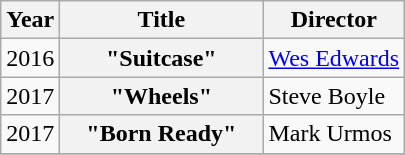<table class="wikitable plainrowheaders">
<tr>
<th>Year</th>
<th style="width:8em;">Title</th>
<th>Director</th>
</tr>
<tr>
<td>2016</td>
<th scope="row">"Suitcase"</th>
<td><a href='#'>Wes Edwards</a></td>
</tr>
<tr>
<td>2017</td>
<th scope="row">"Wheels"</th>
<td>Steve Boyle</td>
</tr>
<tr>
<td>2017</td>
<th scope="row">"Born Ready"</th>
<td>Mark Urmos</td>
</tr>
<tr>
</tr>
</table>
